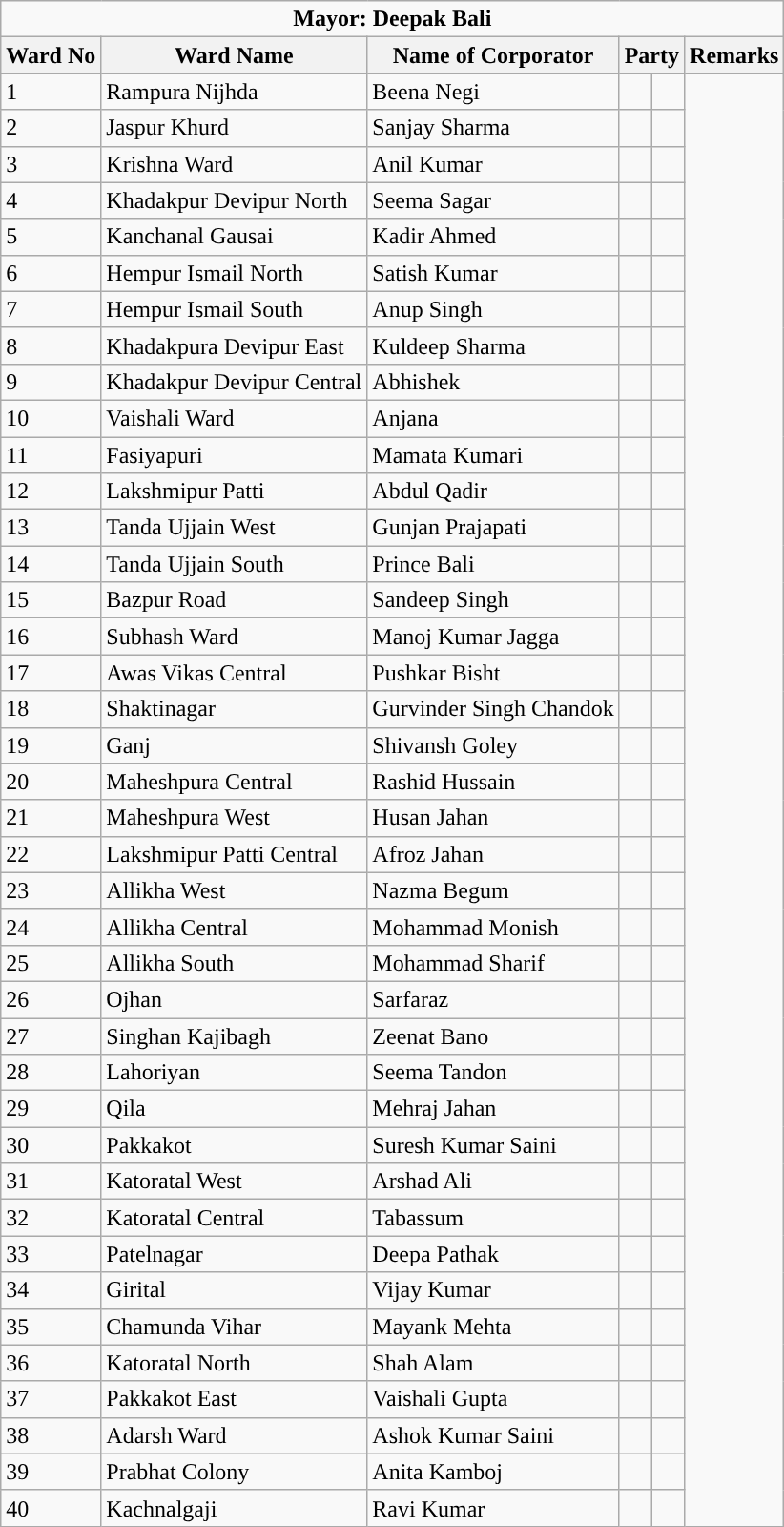<table class="wikitable">
<tr>
<td colspan=6 align=center><span><strong>Mayor: Deepak Bali</strong></span></td>
</tr>
<tr>
<th>Ward No</th>
<th>Ward Name</th>
<th>Name of Corporator</th>
<th colspan="2">Party</th>
<th>Remarks</th>
</tr>
<tr>
<td>1</td>
<td>Rampura Nijhda</td>
<td>Beena Negi</td>
<td></td>
<td></td>
</tr>
<tr>
<td>2</td>
<td>Jaspur Khurd</td>
<td>Sanjay Sharma</td>
<td></td>
<td></td>
</tr>
<tr>
<td>3</td>
<td>Krishna Ward</td>
<td>Anil Kumar</td>
<td></td>
<td></td>
</tr>
<tr>
<td>4</td>
<td>Khadakpur Devipur North</td>
<td>Seema Sagar</td>
<td></td>
<td></td>
</tr>
<tr>
<td>5</td>
<td>Kanchanal Gausai</td>
<td>Kadir Ahmed</td>
<td></td>
<td></td>
</tr>
<tr>
<td>6</td>
<td>Hempur Ismail North</td>
<td>Satish Kumar</td>
<td></td>
<td></td>
</tr>
<tr>
<td>7</td>
<td>Hempur Ismail South</td>
<td>Anup Singh</td>
<td></td>
<td></td>
</tr>
<tr>
<td>8</td>
<td>Khadakpura Devipur East</td>
<td>Kuldeep Sharma</td>
<td></td>
<td></td>
</tr>
<tr>
<td>9</td>
<td>Khadakpur Devipur Central</td>
<td>Abhishek</td>
<td></td>
<td></td>
</tr>
<tr>
<td>10</td>
<td>Vaishali Ward</td>
<td>Anjana</td>
<td></td>
<td></td>
</tr>
<tr>
<td>11</td>
<td>Fasiyapuri</td>
<td>Mamata Kumari</td>
<td></td>
<td></td>
</tr>
<tr>
<td>12</td>
<td>Lakshmipur Patti</td>
<td>Abdul Qadir</td>
<td></td>
<td></td>
</tr>
<tr>
<td>13</td>
<td>Tanda Ujjain West</td>
<td>Gunjan Prajapati</td>
<td></td>
<td></td>
</tr>
<tr>
<td>14</td>
<td>Tanda Ujjain South</td>
<td>Prince Bali</td>
<td></td>
<td></td>
</tr>
<tr>
<td>15</td>
<td>Bazpur Road</td>
<td>Sandeep Singh</td>
<td></td>
<td></td>
</tr>
<tr>
<td>16</td>
<td>Subhash Ward</td>
<td>Manoj Kumar Jagga</td>
<td></td>
<td></td>
</tr>
<tr>
<td>17</td>
<td>Awas Vikas Central</td>
<td>Pushkar Bisht</td>
<td></td>
<td></td>
</tr>
<tr>
<td>18</td>
<td>Shaktinagar</td>
<td>Gurvinder Singh Chandok</td>
<td></td>
<td></td>
</tr>
<tr>
<td>19</td>
<td>Ganj</td>
<td>Shivansh Goley</td>
<td></td>
<td></td>
</tr>
<tr>
<td>20</td>
<td>Maheshpura Central</td>
<td>Rashid Hussain</td>
<td></td>
<td></td>
</tr>
<tr>
<td>21</td>
<td>Maheshpura West</td>
<td>Husan Jahan</td>
<td></td>
<td></td>
</tr>
<tr>
<td>22</td>
<td>Lakshmipur Patti Central</td>
<td>Afroz Jahan</td>
<td></td>
<td></td>
</tr>
<tr>
<td>23</td>
<td>Allikha West</td>
<td>Nazma Begum</td>
<td></td>
<td></td>
</tr>
<tr>
<td>24</td>
<td>Allikha Central</td>
<td>Mohammad Monish</td>
<td></td>
<td></td>
</tr>
<tr>
<td>25</td>
<td>Allikha South</td>
<td>Mohammad Sharif</td>
<td></td>
<td></td>
</tr>
<tr>
<td>26</td>
<td>Ojhan</td>
<td>Sarfaraz</td>
<td></td>
<td></td>
</tr>
<tr>
<td>27</td>
<td>Singhan Kajibagh</td>
<td>Zeenat Bano</td>
<td></td>
<td></td>
</tr>
<tr>
<td>28</td>
<td>Lahoriyan</td>
<td>Seema Tandon</td>
<td></td>
<td></td>
</tr>
<tr>
<td>29</td>
<td>Qila</td>
<td>Mehraj Jahan</td>
<td></td>
<td></td>
</tr>
<tr>
<td>30</td>
<td>Pakkakot</td>
<td>Suresh Kumar Saini</td>
<td></td>
<td></td>
</tr>
<tr>
<td>31</td>
<td>Katoratal West</td>
<td>Arshad Ali</td>
<td></td>
<td></td>
</tr>
<tr>
<td>32</td>
<td>Katoratal Central</td>
<td>Tabassum</td>
<td></td>
<td></td>
</tr>
<tr>
<td>33</td>
<td>Patelnagar</td>
<td>Deepa Pathak</td>
<td></td>
<td></td>
</tr>
<tr>
<td>34</td>
<td>Girital</td>
<td>Vijay Kumar</td>
<td></td>
<td></td>
</tr>
<tr>
<td>35</td>
<td>Chamunda Vihar</td>
<td>Mayank Mehta</td>
<td></td>
<td></td>
</tr>
<tr>
<td>36</td>
<td>Katoratal North</td>
<td>Shah Alam</td>
<td></td>
<td></td>
</tr>
<tr>
<td>37</td>
<td>Pakkakot East</td>
<td>Vaishali Gupta</td>
<td></td>
<td></td>
</tr>
<tr>
<td>38</td>
<td>Adarsh Ward</td>
<td>Ashok Kumar Saini</td>
<td></td>
<td></td>
</tr>
<tr>
<td>39</td>
<td>Prabhat Colony</td>
<td>Anita Kamboj</td>
<td></td>
<td></td>
</tr>
<tr>
<td>40</td>
<td>Kachnalgaji</td>
<td>Ravi Kumar</td>
<td></td>
<td></td>
</tr>
</table>
